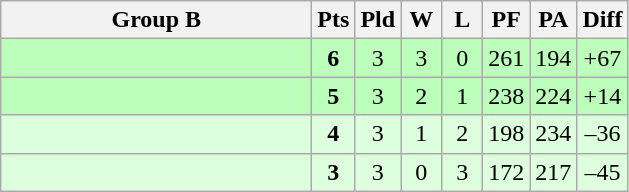<table class=wikitable style="text-align:center">
<tr>
<th width=200>Group B</th>
<th width=20>Pts</th>
<th width=20>Pld</th>
<th width=20>W</th>
<th width=20>L</th>
<th width=20>PF</th>
<th width=20>PA</th>
<th width=20>Diff</th>
</tr>
<tr style="background:#bbffbb">
<td style="text-align:left"></td>
<td><strong>6</strong></td>
<td>3</td>
<td>3</td>
<td>0</td>
<td>261</td>
<td>194</td>
<td>+67</td>
</tr>
<tr style="background:#bbffbb">
<td style="text-align:left"></td>
<td><strong>5</strong></td>
<td>3</td>
<td>2</td>
<td>1</td>
<td>238</td>
<td>224</td>
<td>+14</td>
</tr>
<tr style="background:#ddffdd">
<td style="text-align:left"></td>
<td><strong>4</strong></td>
<td>3</td>
<td>1</td>
<td>2</td>
<td>198</td>
<td>234</td>
<td>–36</td>
</tr>
<tr style="background:#ddffdd">
<td style="text-align:left"></td>
<td><strong>3</strong></td>
<td>3</td>
<td>0</td>
<td>3</td>
<td>172</td>
<td>217</td>
<td>–45</td>
</tr>
</table>
